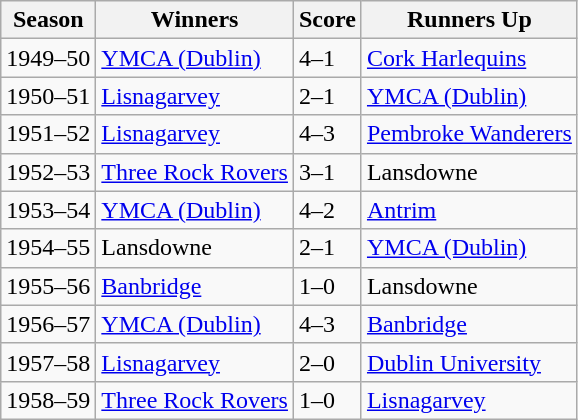<table class="wikitable collapsible">
<tr>
<th>Season</th>
<th>Winners</th>
<th>Score</th>
<th>Runners Up</th>
</tr>
<tr>
<td>1949–50</td>
<td><a href='#'>YMCA (Dublin)</a></td>
<td>4–1 </td>
<td><a href='#'>Cork Harlequins</a></td>
</tr>
<tr>
<td>1950–51</td>
<td><a href='#'>Lisnagarvey</a></td>
<td>2–1</td>
<td><a href='#'>YMCA (Dublin)</a></td>
</tr>
<tr>
<td>1951–52</td>
<td><a href='#'>Lisnagarvey</a></td>
<td>4–3 </td>
<td><a href='#'>Pembroke Wanderers</a></td>
</tr>
<tr>
<td>1952–53</td>
<td><a href='#'>Three Rock Rovers</a></td>
<td>3–1</td>
<td>Lansdowne</td>
</tr>
<tr>
<td>1953–54</td>
<td><a href='#'>YMCA (Dublin)</a></td>
<td>4–2</td>
<td><a href='#'>Antrim</a></td>
</tr>
<tr>
<td>1954–55</td>
<td>Lansdowne</td>
<td>2–1</td>
<td><a href='#'>YMCA (Dublin)</a></td>
</tr>
<tr>
<td>1955–56</td>
<td><a href='#'>Banbridge</a></td>
<td>1–0</td>
<td>Lansdowne</td>
</tr>
<tr>
<td>1956–57</td>
<td><a href='#'>YMCA (Dublin)</a></td>
<td>4–3 </td>
<td><a href='#'>Banbridge</a></td>
</tr>
<tr>
<td>1957–58</td>
<td><a href='#'>Lisnagarvey</a></td>
<td>2–0</td>
<td><a href='#'>Dublin University</a></td>
</tr>
<tr>
<td>1958–59</td>
<td><a href='#'>Three Rock Rovers</a></td>
<td>1–0</td>
<td><a href='#'>Lisnagarvey</a></td>
</tr>
</table>
